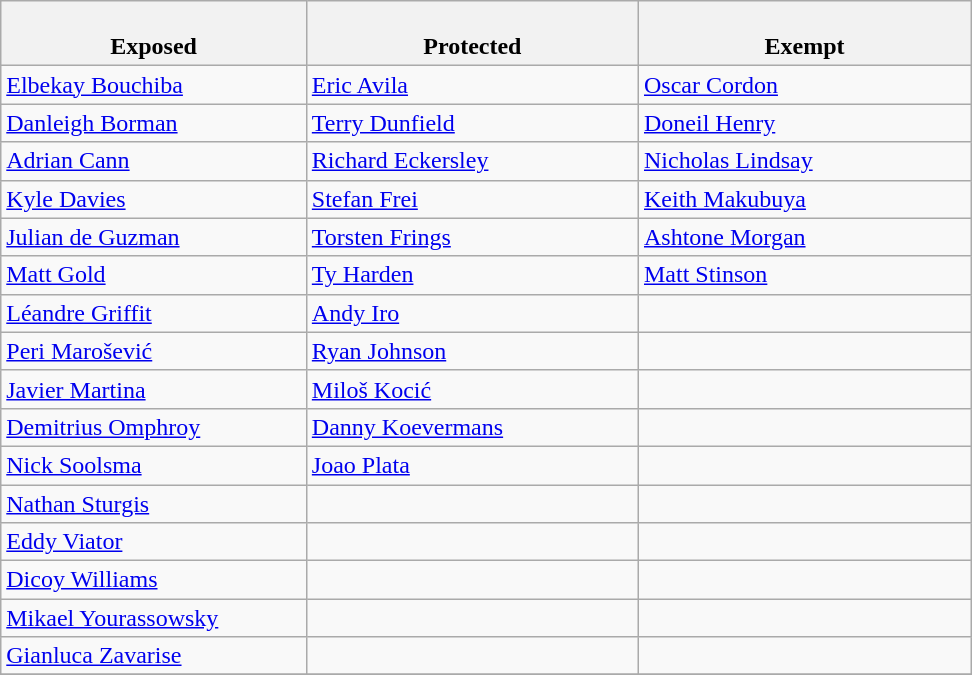<table class="wikitable">
<tr>
<th style="width:23%"><br>Exposed</th>
<th style="width:25%"><br>Protected</th>
<th style="width:25%"><br>Exempt</th>
</tr>
<tr>
<td><a href='#'>Elbekay Bouchiba</a></td>
<td><a href='#'>Eric Avila</a></td>
<td><a href='#'>Oscar Cordon</a></td>
</tr>
<tr>
<td><a href='#'>Danleigh Borman</a></td>
<td><a href='#'>Terry Dunfield</a></td>
<td><a href='#'>Doneil Henry</a></td>
</tr>
<tr>
<td><a href='#'>Adrian Cann</a></td>
<td><a href='#'>Richard Eckersley</a></td>
<td><a href='#'>Nicholas Lindsay</a></td>
</tr>
<tr>
<td><a href='#'>Kyle Davies</a></td>
<td><a href='#'>Stefan Frei</a></td>
<td><a href='#'>Keith Makubuya</a></td>
</tr>
<tr>
<td><a href='#'>Julian de Guzman</a></td>
<td><a href='#'>Torsten Frings</a></td>
<td><a href='#'>Ashtone Morgan</a></td>
</tr>
<tr>
<td><a href='#'>Matt Gold</a></td>
<td><a href='#'>Ty Harden</a></td>
<td><a href='#'>Matt Stinson</a></td>
</tr>
<tr>
<td><a href='#'>Léandre Griffit</a></td>
<td><a href='#'>Andy Iro</a></td>
<td></td>
</tr>
<tr>
<td><a href='#'>Peri Marošević</a></td>
<td><a href='#'>Ryan Johnson</a></td>
<td></td>
</tr>
<tr>
<td><a href='#'>Javier Martina</a></td>
<td><a href='#'>Miloš Kocić</a></td>
<td></td>
</tr>
<tr>
<td><a href='#'>Demitrius Omphroy</a></td>
<td><a href='#'>Danny Koevermans</a></td>
<td></td>
</tr>
<tr>
<td><a href='#'>Nick Soolsma</a></td>
<td><a href='#'>Joao Plata</a></td>
<td></td>
</tr>
<tr>
<td><a href='#'>Nathan Sturgis</a></td>
<td></td>
<td></td>
</tr>
<tr>
<td><a href='#'>Eddy Viator</a></td>
<td></td>
<td></td>
</tr>
<tr>
<td><a href='#'>Dicoy Williams</a></td>
<td></td>
<td></td>
</tr>
<tr>
<td><a href='#'>Mikael Yourassowsky</a></td>
<td></td>
<td></td>
</tr>
<tr>
<td><a href='#'>Gianluca Zavarise</a></td>
<td></td>
<td></td>
</tr>
<tr>
</tr>
</table>
